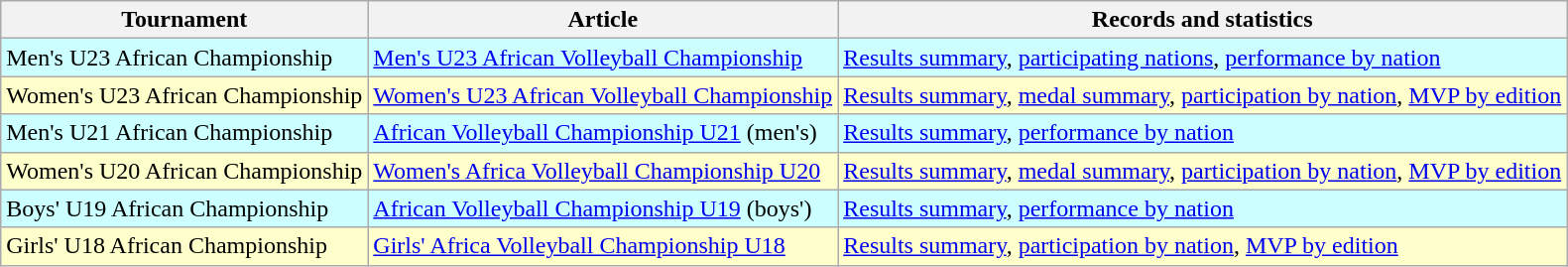<table class="wikitable">
<tr>
<th>Tournament</th>
<th>Article</th>
<th>Records and statistics</th>
</tr>
<tr style="background-color: #cff;">
<td>Men's U23 African Championship</td>
<td><a href='#'>Men's U23 African Volleyball Championship</a></td>
<td><a href='#'>Results summary</a>, <a href='#'>participating nations</a>, <a href='#'>performance by nation</a></td>
</tr>
<tr style="background-color: #ffc;">
<td>Women's U23 African Championship</td>
<td><a href='#'>Women's U23 African Volleyball Championship</a></td>
<td><a href='#'>Results summary</a>, <a href='#'>medal summary</a>, <a href='#'>participation by nation</a>, <a href='#'>MVP by edition</a></td>
</tr>
<tr style="background-color: #cff;">
<td>Men's U21 African Championship</td>
<td><a href='#'>African Volleyball Championship U21</a> (men's)</td>
<td><a href='#'>Results summary</a>, <a href='#'>performance by nation</a></td>
</tr>
<tr style="background-color: #ffc;">
<td>Women's U20 African Championship</td>
<td><a href='#'>Women's Africa Volleyball Championship U20</a></td>
<td><a href='#'>Results summary</a>, <a href='#'>medal summary</a>, <a href='#'>participation by nation</a>, <a href='#'>MVP by edition</a></td>
</tr>
<tr style="background-color: #cff;">
<td>Boys' U19 African Championship</td>
<td><a href='#'>African Volleyball Championship U19</a> (boys')</td>
<td><a href='#'>Results summary</a>, <a href='#'>performance by nation</a></td>
</tr>
<tr style="background-color: #ffc;">
<td>Girls' U18 African Championship</td>
<td><a href='#'>Girls' Africa Volleyball Championship U18</a></td>
<td><a href='#'>Results summary</a>, <a href='#'>participation by nation</a>, <a href='#'>MVP by edition</a></td>
</tr>
</table>
